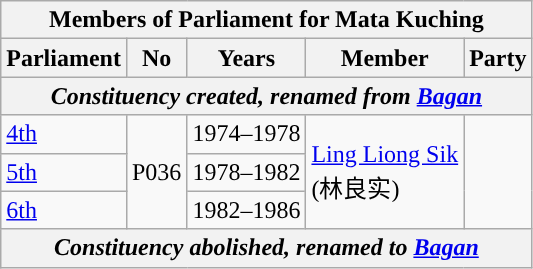<table class=wikitable>
<tr>
<th colspan="5">Members of Parliament for Mata Kuching</th>
</tr>
<tr>
<th>Parliament</th>
<th>No</th>
<th>Years</th>
<th>Member</th>
<th>Party</th>
</tr>
<tr>
<th colspan="5" align="center"><em>Constituency created, renamed from <a href='#'>Bagan</a></em></th>
</tr>
<tr>
<td><a href='#'>4th</a></td>
<td rowspan="3">P036</td>
<td>1974–1978</td>
<td rowspan="3"><a href='#'>Ling Liong Sik</a> <br> (林良实)</td>
<td rowspan="3"></td>
</tr>
<tr>
<td><a href='#'>5th</a></td>
<td>1978–1982</td>
</tr>
<tr>
<td><a href='#'>6th</a></td>
<td>1982–1986</td>
</tr>
<tr>
<th colspan="5" align="center"><em>Constituency abolished, renamed to <a href='#'>Bagan</a></em></th>
</tr>
</table>
